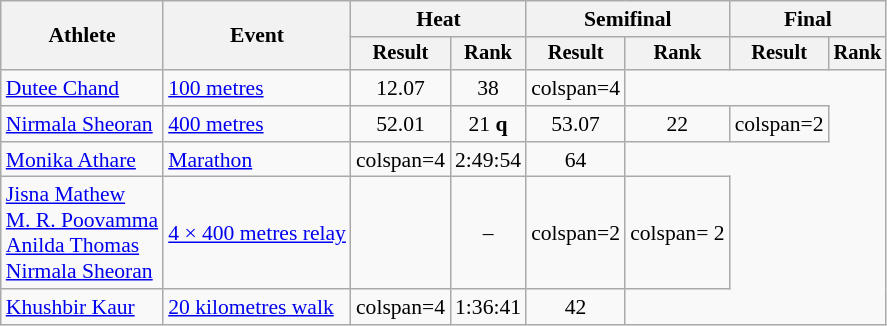<table class="wikitable" style="font-size:90%">
<tr>
<th rowspan="2">Athlete</th>
<th rowspan="2">Event</th>
<th colspan="2">Heat</th>
<th colspan="2">Semifinal</th>
<th colspan="2">Final</th>
</tr>
<tr style="font-size:95%">
<th>Result</th>
<th>Rank</th>
<th>Result</th>
<th>Rank</th>
<th>Result</th>
<th>Rank</th>
</tr>
<tr style=text-align:center>
<td style=text-align:left><a href='#'>Dutee Chand</a></td>
<td style=text-align:left><a href='#'>100 metres</a></td>
<td>12.07</td>
<td>38</td>
<td>colspan=4 </td>
</tr>
<tr style=text-align:center>
<td style=text-align:left><a href='#'>Nirmala Sheoran</a></td>
<td style=text-align:left><a href='#'>400 metres</a></td>
<td>52.01</td>
<td>21 <strong>q</strong></td>
<td>53.07</td>
<td>22</td>
<td>colspan=2 </td>
</tr>
<tr style=text-align:center>
<td style=text-align:left><a href='#'>Monika Athare</a></td>
<td style=text-align:left><a href='#'>Marathon</a></td>
<td>colspan=4</td>
<td>2:49:54</td>
<td>64</td>
</tr>
<tr style=text-align:center>
<td style=text-align:left><a href='#'>Jisna Mathew</a><br><a href='#'>M. R. Poovamma</a><br><a href='#'>Anilda Thomas</a><br><a href='#'>Nirmala Sheoran</a></td>
<td style=text-align:left><a href='#'>4 × 400 metres relay</a></td>
<td></td>
<td>–</td>
<td>colspan=2 </td>
<td>colspan= 2 </td>
</tr>
<tr style=text-align:center>
<td style=text-align:left><a href='#'>Khushbir Kaur</a></td>
<td style=text-align:left><a href='#'>20 kilometres walk</a></td>
<td>colspan=4 </td>
<td>1:36:41</td>
<td>42</td>
</tr>
</table>
